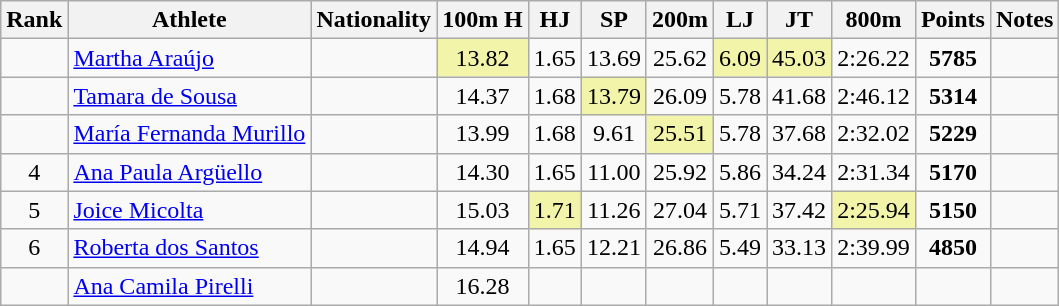<table class="wikitable sortable" style=" text-align:center;">
<tr>
<th>Rank</th>
<th>Athlete</th>
<th>Nationality</th>
<th>100m H</th>
<th>HJ</th>
<th>SP</th>
<th>200m</th>
<th>LJ</th>
<th>JT</th>
<th>800m</th>
<th>Points</th>
<th>Notes</th>
</tr>
<tr>
<td></td>
<td align=left><a href='#'>Martha Araújo</a></td>
<td align=left></td>
<td bgcolor=#F2F5A9>13.82</td>
<td>1.65</td>
<td>13.69</td>
<td>25.62</td>
<td bgcolor=#F2F5A9>6.09</td>
<td bgcolor=#F2F5A9>45.03</td>
<td>2:26.22</td>
<td><strong>5785</strong></td>
<td></td>
</tr>
<tr>
<td></td>
<td align=left><a href='#'>Tamara de Sousa</a></td>
<td align=left></td>
<td>14.37</td>
<td>1.68</td>
<td bgcolor=#F2F5A9>13.79</td>
<td>26.09</td>
<td>5.78</td>
<td>41.68</td>
<td>2:46.12</td>
<td><strong>5314</strong></td>
<td></td>
</tr>
<tr>
<td></td>
<td align=left><a href='#'>María Fernanda Murillo</a></td>
<td align=left></td>
<td>13.99</td>
<td>1.68</td>
<td>9.61</td>
<td bgcolor=#F2F5A9>25.51</td>
<td>5.78</td>
<td>37.68</td>
<td>2:32.02</td>
<td><strong>5229</strong></td>
<td><strong></strong></td>
</tr>
<tr>
<td>4</td>
<td align=left><a href='#'>Ana Paula Argüello</a></td>
<td align=left></td>
<td>14.30</td>
<td>1.65</td>
<td>11.00</td>
<td>25.92</td>
<td>5.86</td>
<td>34.24</td>
<td>2:31.34</td>
<td><strong>5170</strong></td>
<td></td>
</tr>
<tr>
<td>5</td>
<td align=left><a href='#'>Joice Micolta</a></td>
<td align=left></td>
<td>15.03</td>
<td bgcolor=#F2F5A9>1.71</td>
<td>11.26</td>
<td>27.04</td>
<td>5.71</td>
<td>37.42</td>
<td bgcolor=#F2F5A9>2:25.94</td>
<td><strong>5150</strong></td>
<td></td>
</tr>
<tr>
<td>6</td>
<td align=left><a href='#'>Roberta dos Santos</a></td>
<td align=left></td>
<td>14.94</td>
<td>1.65</td>
<td>12.21</td>
<td>26.86</td>
<td>5.49</td>
<td>33.13</td>
<td>2:39.99</td>
<td><strong>4850</strong></td>
<td></td>
</tr>
<tr>
<td></td>
<td align=left><a href='#'>Ana Camila Pirelli</a></td>
<td align=left></td>
<td>16.28</td>
<td></td>
<td></td>
<td></td>
<td></td>
<td></td>
<td></td>
<td><strong></strong></td>
<td></td>
</tr>
</table>
